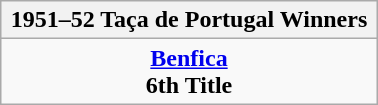<table class="wikitable" style="text-align: center; margin: 0 auto; width: 20%">
<tr>
<th>1951–52 Taça de Portugal Winners</th>
</tr>
<tr>
<td><strong><a href='#'>Benfica</a></strong><br><strong>6th Title</strong></td>
</tr>
</table>
